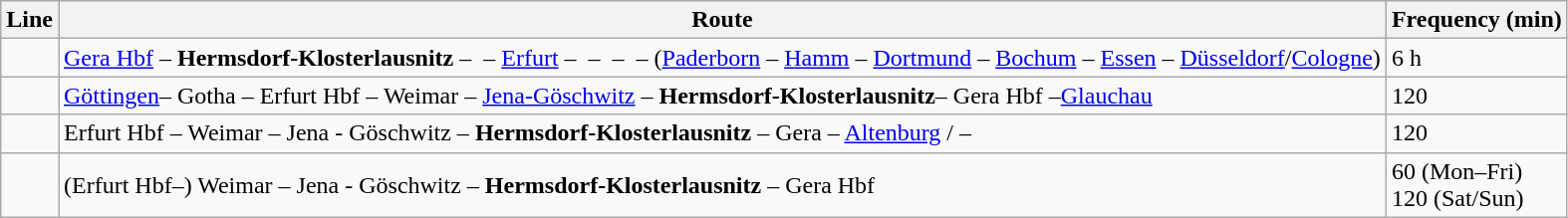<table class="wikitable">
<tr>
<th>Line</th>
<th>Route</th>
<th>Frequency (min)</th>
</tr>
<tr>
<td align="center"></td>
<td><a href='#'>Gera Hbf</a> – <strong>Hermsdorf-Klosterlausnitz</strong> –  – <a href='#'>Erfurt</a> –  –  –  – (<a href='#'>Paderborn</a> – <a href='#'>Hamm</a> – <a href='#'>Dortmund</a> – <a href='#'>Bochum</a> – <a href='#'>Essen</a> – <a href='#'>Düsseldorf</a>/<a href='#'>Cologne</a>)</td>
<td>6 h</td>
</tr>
<tr>
<td></td>
<td><a href='#'>Göttingen</a>– Gotha – Erfurt Hbf – Weimar – <a href='#'>Jena-Göschwitz</a> – <strong>Hermsdorf-Klosterlausnitz</strong>– Gera Hbf –<a href='#'>Glauchau</a></td>
<td>120</td>
</tr>
<tr>
<td></td>
<td>Erfurt Hbf – Weimar – Jena - Göschwitz – <strong>Hermsdorf-Klosterlausnitz</strong> – Gera – <a href='#'>Altenburg</a> / – </td>
<td>120</td>
</tr>
<tr>
<td></td>
<td>(Erfurt Hbf–) Weimar – Jena - Göschwitz – <strong>Hermsdorf-Klosterlausnitz</strong> – Gera Hbf</td>
<td>60 (Mon–Fri)<br>120 (Sat/Sun)</td>
</tr>
</table>
